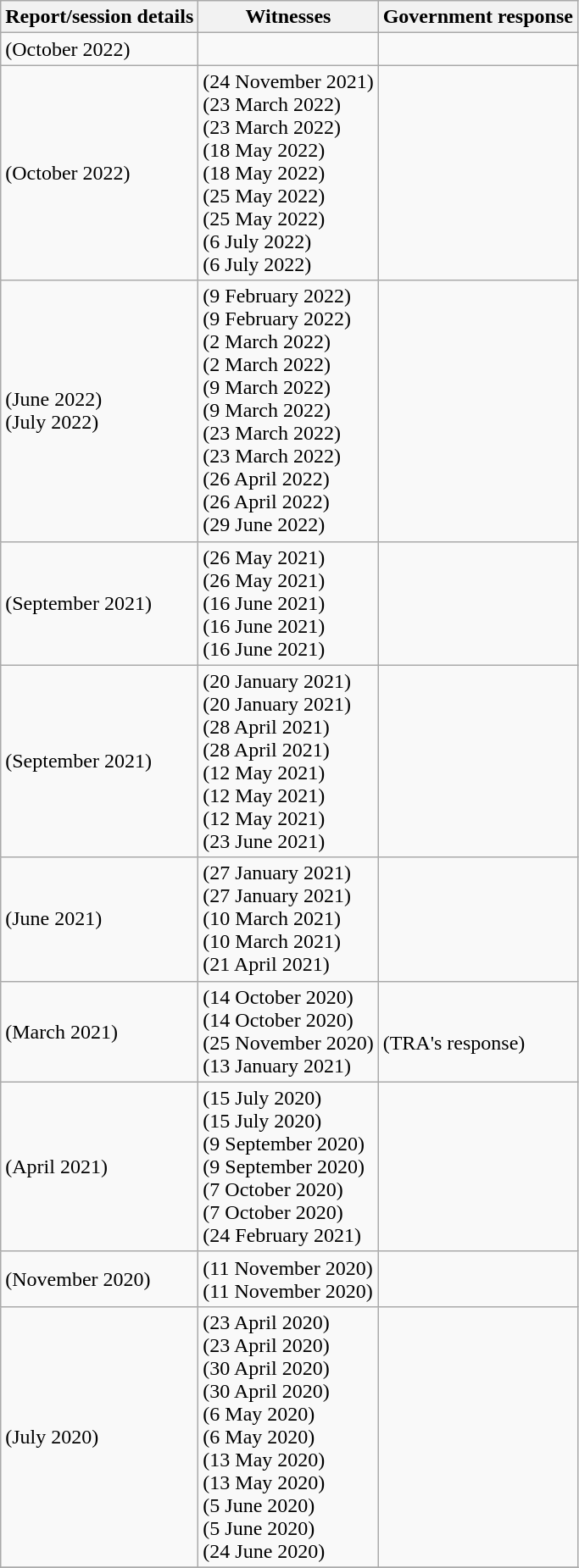<table class="wikitable">
<tr>
<th scope="col">Report/session details</th>
<th scope="col">Witnesses</th>
<th scope="col">Government response</th>
</tr>
<tr>
<td> (October 2022)</td>
<td></td>
<td></td>
</tr>
<tr>
<td> (October 2022)</td>
<td> (24 November 2021)<br> (23 March 2022)<br> (23 March 2022)<br> (18 May 2022)<br> (18 May 2022)<br> (25 May 2022)<br> (25 May 2022)<br> (6 July 2022)<br> (6 July 2022)</td>
<td></td>
</tr>
<tr>
<td> (June 2022)<br>  (July 2022)</td>
<td> (9 February 2022)<br> (9 February 2022)<br> (2 March 2022)<br> (2 March 2022)<br> (9 March 2022)<br> (9 March 2022)<br> (23 March 2022)<br> (23 March 2022)<br> (26 April 2022)<br> (26 April 2022)<br> (29 June 2022)</td>
<td></td>
</tr>
<tr>
<td> (September 2021)</td>
<td> (26 May 2021)<br> (26 May 2021)<br> (16 June 2021)<br> (16 June 2021)<br> (16 June 2021)</td>
<td></td>
</tr>
<tr>
<td> (September 2021)</td>
<td> (20 January 2021)<br> (20 January 2021)<br> (28 April 2021)<br> (28 April 2021)<br> (12 May 2021)<br> (12 May 2021)<br> (12 May 2021)<br> (23 June 2021)</td>
<td></td>
</tr>
<tr>
<td> (June 2021)</td>
<td> (27 January 2021)<br> (27 January 2021)<br> (10 March 2021)<br> (10 March 2021)<br> (21 April 2021)</td>
<td></td>
</tr>
<tr>
<td> (March 2021)</td>
<td> (14 October 2020)<br> (14 October 2020)<br> (25 November 2020)<br> (13 January 2021)</td>
<td><br> (TRA's response)</td>
</tr>
<tr>
<td> (April 2021)</td>
<td> (15 July 2020)<br> (15 July 2020)<br> (9 September 2020)<br> (9 September 2020)<br> (7 October 2020)<br> (7 October 2020)<br> (24 February 2021)</td>
<td></td>
</tr>
<tr>
<td> (November 2020)</td>
<td> (11 November 2020)<br> (11 November 2020)</td>
<td></td>
</tr>
<tr>
<td> (July 2020)</td>
<td> (23 April 2020)<br> (23 April 2020)<br> (30 April 2020)<br> (30 April 2020)<br> (6 May 2020)<br> (6 May 2020)<br> (13 May 2020)<br> (13 May 2020)<br> (5 June 2020)<br> (5 June 2020)<br> (24 June 2020)</td>
<td></td>
</tr>
<tr>
</tr>
</table>
